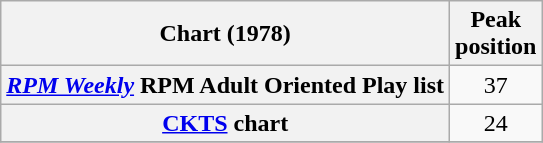<table class="wikitable plainrowheaders sortable">
<tr>
<th scope="col">Chart (1978)</th>
<th scope="col">Peak<br>position</th>
</tr>
<tr>
<th scope="row"><em><a href='#'>RPM Weekly</a></em> RPM Adult Oriented Play list</th>
<td align="center">37</td>
</tr>
<tr>
<th scope="row"><a href='#'>CKTS</a> chart</th>
<td align="center">24</td>
</tr>
<tr>
</tr>
</table>
